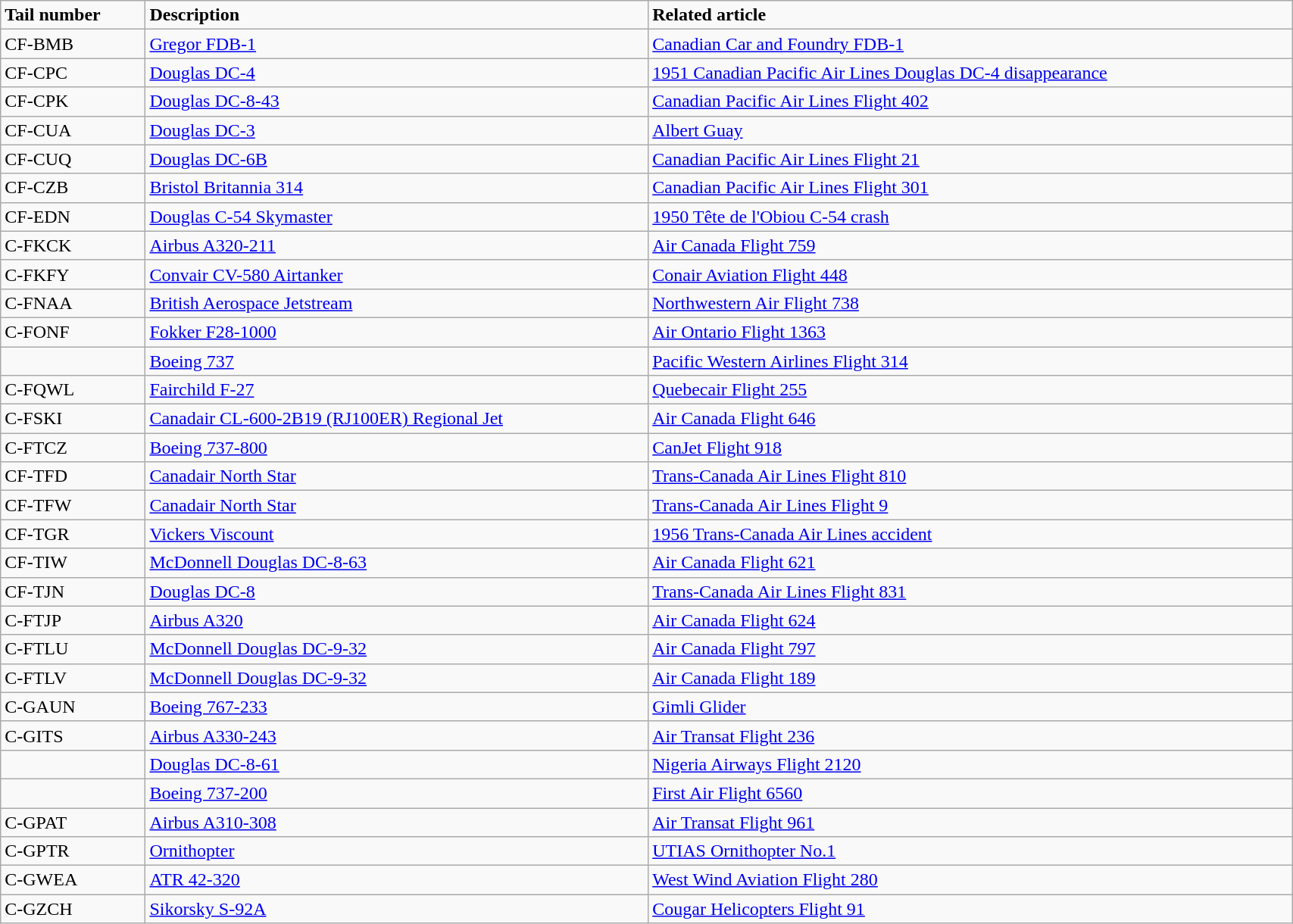<table class="wikitable" width="90%">
<tr>
<td><strong>Tail number</strong></td>
<td><strong>Description</strong></td>
<td><strong>Related article</strong></td>
</tr>
<tr>
<td>CF-BMB</td>
<td><a href='#'>Gregor FDB-1</a></td>
<td><a href='#'>Canadian Car and Foundry FDB-1</a></td>
</tr>
<tr>
<td>CF-CPC</td>
<td><a href='#'>Douglas DC-4</a></td>
<td><a href='#'>1951 Canadian Pacific Air Lines Douglas DC-4 disappearance</a></td>
</tr>
<tr>
<td>CF-CPK</td>
<td><a href='#'>Douglas DC-8-43</a></td>
<td><a href='#'>Canadian Pacific Air Lines Flight 402</a></td>
</tr>
<tr>
<td>CF-CUA</td>
<td><a href='#'>Douglas DC-3</a></td>
<td><a href='#'>Albert Guay</a></td>
</tr>
<tr>
<td>CF-CUQ</td>
<td><a href='#'>Douglas DC-6B</a></td>
<td><a href='#'>Canadian Pacific Air Lines Flight 21</a></td>
</tr>
<tr>
<td>CF-CZB</td>
<td><a href='#'>Bristol Britannia 314</a></td>
<td><a href='#'>Canadian Pacific Air Lines Flight 301</a></td>
</tr>
<tr>
<td>CF-EDN</td>
<td><a href='#'>Douglas C-54 Skymaster</a></td>
<td><a href='#'>1950 Tête de l'Obiou C-54 crash</a></td>
</tr>
<tr>
<td>C-FKCK</td>
<td><a href='#'>Airbus A320-211</a></td>
<td><a href='#'>Air Canada Flight 759</a></td>
</tr>
<tr>
<td>C-FKFY</td>
<td><a href='#'>Convair CV-580 Airtanker</a></td>
<td><a href='#'>Conair Aviation Flight 448</a></td>
</tr>
<tr>
<td>C-FNAA</td>
<td><a href='#'>British Aerospace Jetstream</a></td>
<td><a href='#'>Northwestern Air Flight 738</a></td>
</tr>
<tr>
<td>C-FONF</td>
<td><a href='#'>Fokker F28-1000</a></td>
<td><a href='#'>Air Ontario Flight 1363</a></td>
</tr>
<tr>
<td></td>
<td><a href='#'>Boeing 737</a></td>
<td><a href='#'>Pacific Western Airlines Flight 314</a></td>
</tr>
<tr>
<td>C-FQWL</td>
<td><a href='#'>Fairchild F-27</a></td>
<td><a href='#'>Quebecair Flight 255</a></td>
</tr>
<tr>
<td>C-FSKI</td>
<td><a href='#'>Canadair CL-600-2B19 (RJ100ER) Regional Jet</a></td>
<td><a href='#'>Air Canada Flight 646</a></td>
</tr>
<tr>
<td>C-FTCZ</td>
<td><a href='#'>Boeing 737-800</a></td>
<td><a href='#'>CanJet Flight 918</a></td>
</tr>
<tr>
<td>CF-TFD</td>
<td><a href='#'>Canadair North Star</a></td>
<td><a href='#'>Trans-Canada Air Lines Flight 810</a></td>
</tr>
<tr>
<td>CF-TFW</td>
<td><a href='#'>Canadair North Star</a></td>
<td><a href='#'>Trans-Canada Air Lines Flight 9</a></td>
</tr>
<tr>
<td>CF-TGR</td>
<td><a href='#'>Vickers Viscount</a></td>
<td><a href='#'>1956 Trans-Canada Air Lines accident</a></td>
</tr>
<tr>
<td>CF-TIW</td>
<td><a href='#'>McDonnell Douglas DC-8-63</a></td>
<td><a href='#'>Air Canada Flight 621</a></td>
</tr>
<tr>
<td>CF-TJN</td>
<td><a href='#'>Douglas DC-8</a></td>
<td><a href='#'>Trans-Canada Air Lines Flight 831</a></td>
</tr>
<tr>
<td>C-FTJP</td>
<td><a href='#'>Airbus A320</a></td>
<td><a href='#'>Air Canada Flight 624</a></td>
</tr>
<tr>
<td>C-FTLU</td>
<td><a href='#'>McDonnell Douglas DC-9-32</a></td>
<td><a href='#'>Air Canada Flight 797</a></td>
</tr>
<tr>
<td>C-FTLV</td>
<td><a href='#'>McDonnell Douglas DC-9-32</a></td>
<td><a href='#'>Air Canada Flight 189</a></td>
</tr>
<tr>
<td>C-GAUN</td>
<td><a href='#'>Boeing 767-233</a></td>
<td><a href='#'>Gimli Glider</a></td>
</tr>
<tr>
<td>C-GITS</td>
<td><a href='#'>Airbus A330-243</a></td>
<td><a href='#'>Air Transat Flight 236</a></td>
</tr>
<tr>
<td></td>
<td><a href='#'>Douglas DC-8-61</a></td>
<td><a href='#'>Nigeria Airways Flight 2120</a></td>
</tr>
<tr>
<td></td>
<td><a href='#'>Boeing 737-200</a></td>
<td><a href='#'>First Air Flight 6560</a></td>
</tr>
<tr>
<td>C-GPAT</td>
<td><a href='#'>Airbus A310-308</a></td>
<td><a href='#'>Air Transat Flight 961</a></td>
</tr>
<tr>
<td>C-GPTR</td>
<td><a href='#'>Ornithopter</a></td>
<td><a href='#'>UTIAS Ornithopter No.1</a></td>
</tr>
<tr>
<td>C-GWEA</td>
<td><a href='#'>ATR 42-320</a></td>
<td><a href='#'>West Wind Aviation Flight 280</a></td>
</tr>
<tr>
<td>C-GZCH</td>
<td><a href='#'>Sikorsky S-92A</a></td>
<td><a href='#'>Cougar Helicopters Flight 91</a></td>
</tr>
</table>
